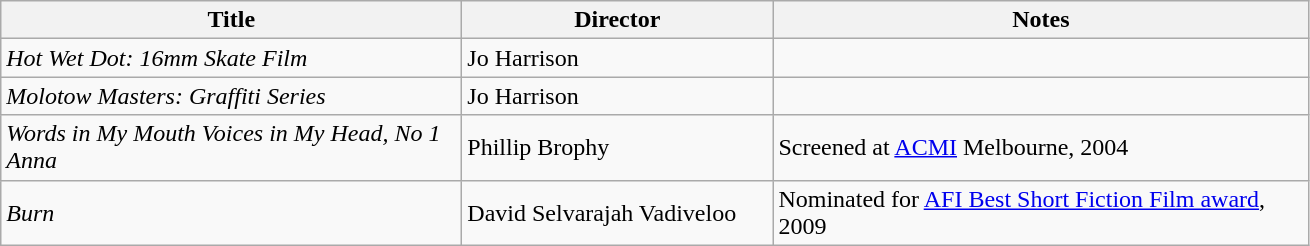<table class="wikitable">
<tr>
<th scope="col" width="300">Title</th>
<th scope="col" width="200">Director</th>
<th scope="col" width="350">Notes</th>
</tr>
<tr>
<td><em>Hot Wet Dot: 16mm Skate Film</em></td>
<td>Jo Harrison</td>
<td></td>
</tr>
<tr>
<td><em>Molotow Masters: Graffiti Series</em></td>
<td>Jo Harrison</td>
<td></td>
</tr>
<tr>
<td><em>Words in My Mouth Voices in My Head, No 1 Anna</em></td>
<td>Phillip Brophy</td>
<td>Screened at <a href='#'>ACMI</a> Melbourne, 2004 <br> </td>
</tr>
<tr>
<td><em>Burn</em></td>
<td>David Selvarajah Vadiveloo</td>
<td>Nominated for <a href='#'>AFI Best Short Fiction Film award</a>, 2009 <br></td>
</tr>
</table>
